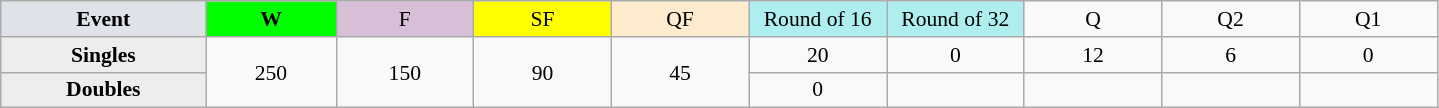<table class=wikitable style=font-size:90%;text-align:center>
<tr>
<td style="width:130px; background:#dfe2e9;"><strong>Event</strong></td>
<td style="width:80px; background:lime;"><strong>W</strong></td>
<td style="width:85px; background:thistle;">F</td>
<td style="width:85px; background:#ff0;">SF</td>
<td style="width:85px; background:#ffebcd;">QF</td>
<td style="width:85px; background:#afeeee;">Round of 16</td>
<td style="width:85px; background:#afeeee;">Round of 32</td>
<td width=85>Q</td>
<td width=85>Q2</td>
<td width=85>Q1</td>
</tr>
<tr>
<th style="background:#ededed;">Singles</th>
<td rowspan=2>250</td>
<td rowspan=2>150</td>
<td rowspan=2>90</td>
<td rowspan=2>45</td>
<td>20</td>
<td>0</td>
<td>12</td>
<td>6</td>
<td>0</td>
</tr>
<tr>
<th style="background:#ededed;">Doubles</th>
<td>0</td>
<td></td>
<td></td>
<td></td>
<td></td>
</tr>
</table>
